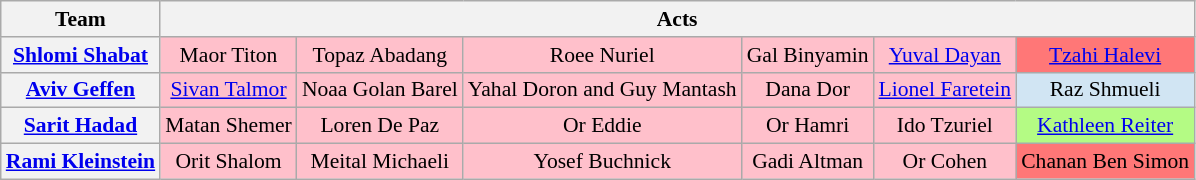<table class="wikitable" style="font-size:90%; text-align:center">
<tr>
<th>Team</th>
<th colspan=6>Acts</th>
</tr>
<tr>
<th><a href='#'>Shlomi Shabat</a></th>
<td text-align:center; width: 150px;" style="background:pink;">Maor Titon</td>
<td text-align:center; width: 150px;" style="background:pink;">Topaz Abadang</td>
<td text-align:center; width: 150px;" style="background:pink;">Roee Nuriel</td>
<td text-align:center; width: 150px;" style="background:pink;">Gal Binyamin</td>
<td text-align:center; width: 150px;" style="background:pink;"><a href='#'>Yuval Dayan</a></td>
<td text-align:center; width: 150px;" style="background:#f77;"><a href='#'>Tzahi Halevi</a></td>
</tr>
<tr>
<th><a href='#'>Aviv Geffen</a></th>
<td text-align:center; width: 150px;" style="background:pink;"><a href='#'>Sivan Talmor</a></td>
<td text-align:center; width: 150px;" style="background:pink;">Noaa Golan Barel</td>
<td text-align:center; width: 150px;" style="background:pink;">Yahal Doron and Guy Mantash</td>
<td text-align:center; width: 150px;" style="background:pink;">Dana Dor</td>
<td text-align:center; width: 150px;" style="background:pink;"><a href='#'>Lionel Faretein</a></td>
<td text-align:center; width: 150px;" style="background:#D1E5F3">Raz Shmueli</td>
</tr>
<tr>
<th><a href='#'>Sarit Hadad</a></th>
<td text-align:center; width: 150px;" style="background:pink;">Matan Shemer</td>
<td text-align:center; width: 150px;" style="background:pink;">Loren De Paz</td>
<td text-align:center; width: 150px;" style="background:pink;">Or Eddie</td>
<td text-align:center; width: 150px;" style="background:pink;">Or Hamri</td>
<td text-align:center; width: 150px;" style="background:pink;">Ido Tzuriel</td>
<td text-align:center; width: 150px;" style="background:#B4FB84"><a href='#'>Kathleen Reiter</a></td>
</tr>
<tr>
<th><a href='#'>Rami Kleinstein</a></th>
<td text-align:center; width: 150px;" style="background:pink;">Orit Shalom</td>
<td text-align:center; width: 150px;" style="background:pink;">Meital Michaeli</td>
<td text-align:center; width: 150px;" style="background:pink;">Yosef Buchnick</td>
<td text-align:center; width: 150px;" style="background:pink;">Gadi Altman</td>
<td text-align:center; width: 150px;" style="background:pink;">Or Cohen</td>
<td text-align:center; width: 150px;" style="background:#f77;">Chanan Ben Simon</td>
</tr>
</table>
